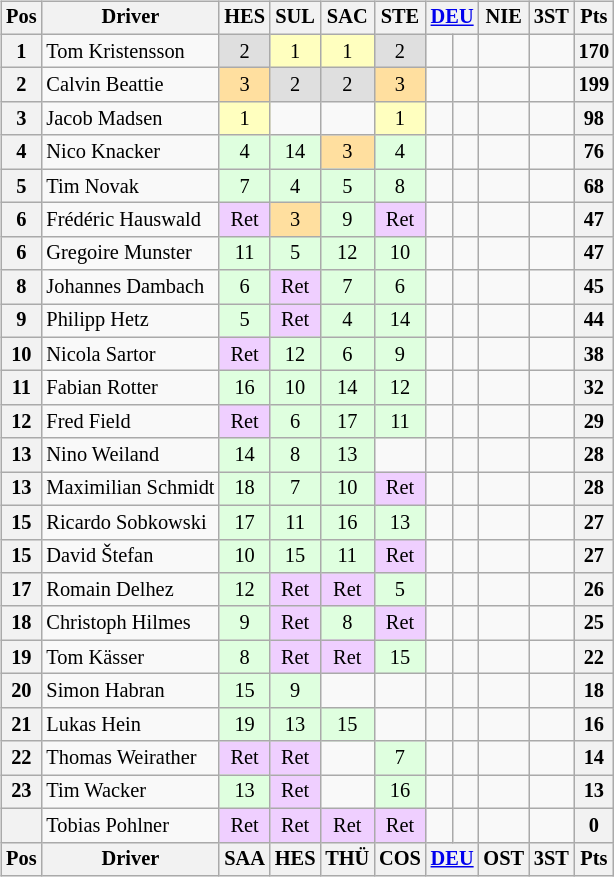<table>
<tr>
<td><br><table class="wikitable" style="font-size: 85%; text-align:center">
<tr valign="top">
<th valign="middle">Pos</th>
<th valign="middle">Driver</th>
<th>HES</th>
<th>SUL</th>
<th>SAC</th>
<th>STE</th>
<th colspan=2><a href='#'>DEU</a></th>
<th>NIE</th>
<th>3ST</th>
<th valign="middle">Pts</th>
</tr>
<tr>
<th>1</th>
<td align="left"> Tom Kristensson</td>
<td style="background:#dfdfdf;">2</td>
<td style="background:#ffffbf;">1</td>
<td style="background:#ffffbf;">1</td>
<td style="background:#dfdfdf;">2</td>
<td></td>
<td></td>
<td></td>
<td></td>
<th>170</th>
</tr>
<tr>
<th>2</th>
<td align="left"> Calvin Beattie</td>
<td style="background:#ffdf9f;">3</td>
<td style="background:#dfdfdf;">2</td>
<td style="background:#dfdfdf;">2</td>
<td style="background:#ffdf9f;">3</td>
<td></td>
<td></td>
<td></td>
<td></td>
<th>199</th>
</tr>
<tr>
<th>3</th>
<td align="left"> Jacob Madsen</td>
<td style="background:#ffffbf;">1</td>
<td></td>
<td></td>
<td style="background:#ffffbf;">1</td>
<td></td>
<td></td>
<td></td>
<td></td>
<th>98</th>
</tr>
<tr>
<th>4</th>
<td align="left"> Nico Knacker</td>
<td style="background:#dfffdf;">4</td>
<td style="background:#dfffdf;">14</td>
<td style="background:#ffdf9f;">3</td>
<td style="background:#dfffdf;">4</td>
<td></td>
<td></td>
<td></td>
<td></td>
<th>76</th>
</tr>
<tr>
<th>5</th>
<td align="left"> Tim Novak</td>
<td style="background:#dfffdf;">7</td>
<td style="background:#dfffdf;">4</td>
<td style="background:#dfffdf;">5</td>
<td style="background:#dfffdf;">8</td>
<td></td>
<td></td>
<td></td>
<td></td>
<th>68</th>
</tr>
<tr>
<th>6</th>
<td align="left"> Frédéric Hauswald</td>
<td style="background:#efcfff;">Ret</td>
<td style="background:#ffdf9f;">3</td>
<td style="background:#dfffdf;">9</td>
<td style="background:#efcfff;">Ret</td>
<td></td>
<td></td>
<td></td>
<td></td>
<th>47</th>
</tr>
<tr>
<th>6</th>
<td align="left"> Gregoire Munster</td>
<td style="background:#dfffdf;">11</td>
<td style="background:#dfffdf;">5</td>
<td style="background:#dfffdf;">12</td>
<td style="background:#dfffdf;">10</td>
<td></td>
<td></td>
<td></td>
<td></td>
<th>47</th>
</tr>
<tr>
<th>8</th>
<td align="left"> Johannes Dambach</td>
<td style="background:#dfffdf;">6</td>
<td style="background:#efcfff;">Ret</td>
<td style="background:#dfffdf;">7</td>
<td style="background:#dfffdf;">6</td>
<td></td>
<td></td>
<td></td>
<td></td>
<th>45</th>
</tr>
<tr>
<th>9</th>
<td align="left"> Philipp Hetz</td>
<td style="background:#dfffdf;">5</td>
<td style="background:#efcfff;">Ret</td>
<td style="background:#dfffdf;">4</td>
<td style="background:#dfffdf;">14</td>
<td></td>
<td></td>
<td></td>
<td></td>
<th>44</th>
</tr>
<tr>
<th>10</th>
<td align="left"> Nicola Sartor</td>
<td style="background:#efcfff;">Ret</td>
<td style="background:#dfffdf;">12</td>
<td style="background:#dfffdf;">6</td>
<td style="background:#dfffdf;">9</td>
<td></td>
<td></td>
<td></td>
<td></td>
<th>38</th>
</tr>
<tr>
<th>11</th>
<td align="left"> Fabian Rotter</td>
<td style="background:#dfffdf;">16</td>
<td style="background:#dfffdf;">10</td>
<td style="background:#dfffdf;">14</td>
<td style="background:#dfffdf;">12</td>
<td></td>
<td></td>
<td></td>
<td></td>
<th>32</th>
</tr>
<tr>
<th>12</th>
<td align="left"> Fred Field</td>
<td style="background:#efcfff;">Ret</td>
<td style="background:#dfffdf;">6</td>
<td style="background:#dfffdf;">17</td>
<td style="background:#dfffdf;">11</td>
<td></td>
<td></td>
<td></td>
<td></td>
<th>29</th>
</tr>
<tr>
<th>13</th>
<td align="left"> Nino Weiland</td>
<td style="background:#dfffdf;">14</td>
<td style="background:#dfffdf;">8</td>
<td style="background:#dfffdf;">13</td>
<td></td>
<td></td>
<td></td>
<td></td>
<td></td>
<th>28</th>
</tr>
<tr>
<th>13</th>
<td align="left"> Maximilian Schmidt</td>
<td style="background:#dfffdf;">18</td>
<td style="background:#dfffdf;">7</td>
<td style="background:#dfffdf;">10</td>
<td style="background:#efcfff;">Ret</td>
<td></td>
<td></td>
<td></td>
<td></td>
<th>28</th>
</tr>
<tr>
<th>15</th>
<td align="left"> Ricardo Sobkowski</td>
<td style="background:#dfffdf;">17</td>
<td style="background:#dfffdf;">11</td>
<td style="background:#dfffdf;">16</td>
<td style="background:#dfffdf;">13</td>
<td></td>
<td></td>
<td></td>
<td></td>
<th>27</th>
</tr>
<tr>
<th>15</th>
<td align="left"> David Štefan</td>
<td style="background:#dfffdf;">10</td>
<td style="background:#dfffdf;">15</td>
<td style="background:#dfffdf;">11</td>
<td style="background:#efcfff;">Ret</td>
<td></td>
<td></td>
<td></td>
<td></td>
<th>27</th>
</tr>
<tr>
<th>17</th>
<td align="left"> Romain Delhez</td>
<td style="background:#dfffdf;">12</td>
<td style="background:#efcfff;">Ret</td>
<td style="background:#efcfff;">Ret</td>
<td style="background:#dfffdf;">5</td>
<td></td>
<td></td>
<td></td>
<td></td>
<th>26</th>
</tr>
<tr>
<th>18</th>
<td align="left"> Christoph Hilmes</td>
<td style="background:#dfffdf;">9</td>
<td style="background:#efcfff;">Ret</td>
<td style="background:#dfffdf;">8</td>
<td style="background:#efcfff;">Ret</td>
<td></td>
<td></td>
<td></td>
<td></td>
<th>25</th>
</tr>
<tr>
<th>19</th>
<td align="left"> Tom Kässer</td>
<td style="background:#dfffdf;">8</td>
<td style="background:#efcfff;">Ret</td>
<td style="background:#efcfff;">Ret</td>
<td style="background:#dfffdf;">15</td>
<td></td>
<td></td>
<td></td>
<td></td>
<th>22</th>
</tr>
<tr>
<th>20</th>
<td align="left"> Simon Habran</td>
<td style="background:#dfffdf;">15</td>
<td style="background:#dfffdf;">9</td>
<td></td>
<td></td>
<td></td>
<td></td>
<td></td>
<td></td>
<th>18</th>
</tr>
<tr>
<th>21</th>
<td align="left"> Lukas Hein</td>
<td style="background:#dfffdf;">19</td>
<td style="background:#dfffdf;">13</td>
<td style="background:#dfffdf;">15</td>
<td></td>
<td></td>
<td></td>
<td></td>
<td></td>
<th>16</th>
</tr>
<tr>
<th>22</th>
<td align="left"> Thomas Weirather</td>
<td style="background:#efcfff;">Ret</td>
<td style="background:#efcfff;">Ret</td>
<td></td>
<td style="background:#dfffdf;">7</td>
<td></td>
<td></td>
<td></td>
<td></td>
<th>14</th>
</tr>
<tr>
<th>23</th>
<td align="left"> Tim Wacker</td>
<td style="background:#dfffdf;">13</td>
<td style="background:#efcfff;">Ret</td>
<td></td>
<td style="background:#dfffdf;">16</td>
<td></td>
<td></td>
<td></td>
<td></td>
<th>13</th>
</tr>
<tr>
<th></th>
<td align="left"> Tobias Pohlner</td>
<td style="background:#efcfff;">Ret</td>
<td style="background:#efcfff;">Ret</td>
<td style="background:#efcfff;">Ret</td>
<td style="background:#efcfff;">Ret</td>
<td></td>
<td></td>
<td></td>
<td></td>
<th>0</th>
</tr>
<tr valign="top">
<th valign="middle">Pos</th>
<th valign="middle">Driver</th>
<th>SAA</th>
<th>HES</th>
<th>THÜ</th>
<th>COS</th>
<th colspan=2><a href='#'>DEU</a></th>
<th>OST</th>
<th>3ST</th>
<th valign="middle">Pts</th>
</tr>
</table>
</td>
<td valign="top"><br></td>
</tr>
</table>
